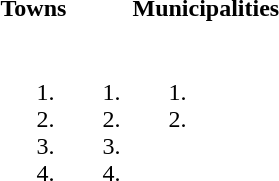<table>
<tr>
<th colspan=2 align=left>Towns</th>
<th align=left>Municipalities</th>
</tr>
<tr valign=top>
<td><br><ol><li></li><li></li><li></li><li></li></ol></td>
<td valign=top><br><ol>
<li>
<li>
<li>
<li>
</ol></td>
<td valign=top><br><ol>
<li>
<li>
</ol></td>
</tr>
</table>
